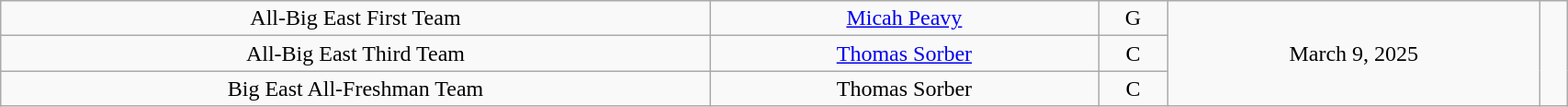<table class="wikitable" style="width: 90%;text-align: center;">
<tr align="center">
<td rowspan="1">All-Big East First Team</td>
<td><a href='#'>Micah Peavy</a></td>
<td>G</td>
<td rowspan="3">March 9, 2025</td>
<td rowspan="3"></td>
</tr>
<tr align="center">
<td rowspan="1">All-Big East Third Team</td>
<td><a href='#'>Thomas Sorber</a></td>
<td>C</td>
</tr>
<tr align="center">
<td rowspan="1">Big East All-Freshman Team</td>
<td>Thomas Sorber</td>
<td>C</td>
</tr>
</table>
